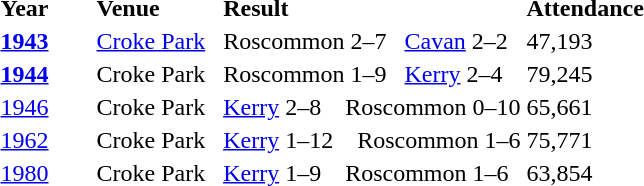<table>
<tr style="text-align:left">
<th width="60px">Year</th>
<th>Venue</th>
<th>Result</th>
<th>Attendance</th>
</tr>
<tr>
<td><strong><a href='#'>1943</a></strong></td>
<td><a href='#'>Croke Park</a>  </td>
<td>Roscommon 2–7   <a href='#'>Cavan</a> 2–2</td>
<td>47,193</td>
</tr>
<tr>
<td><strong><a href='#'>1944</a></strong></td>
<td>Croke Park</td>
<td>Roscommon 1–9   <a href='#'>Kerry</a> 2–4</td>
<td>79,245</td>
</tr>
<tr>
<td><a href='#'>1946</a></td>
<td>Croke Park</td>
<td><a href='#'>Kerry</a> 2–8    Roscommon 0–10</td>
<td>65,661</td>
</tr>
<tr>
<td><a href='#'>1962</a></td>
<td>Croke Park</td>
<td><a href='#'>Kerry</a> 1–12    Roscommon 1–6</td>
<td>75,771</td>
</tr>
<tr>
<td><a href='#'>1980</a></td>
<td>Croke Park</td>
<td><a href='#'>Kerry</a> 1–9    Roscommon 1–6</td>
<td>63,854</td>
</tr>
</table>
